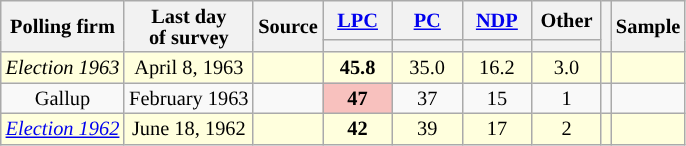<table class="wikitable sortable" style="text-align:center;font-size:85%;line-height:14px;" align="center">
<tr>
<th rowspan="2">Polling firm</th>
<th rowspan="2">Last day <br>of survey</th>
<th rowspan="2">Source</th>
<th class="unsortable" style="width:40px;"><a href='#'>LPC</a></th>
<th class="unsortable" style="width:40px;"><a href='#'>PC</a></th>
<th class="unsortable" style="width:40px;"><a href='#'>NDP</a></th>
<th class="unsortable" style="width:40px;">Other</th>
<th rowspan="2"></th>
<th rowspan="2">Sample</th>
</tr>
<tr style="line-height:5px;">
<th style="background:"></th>
<th style="background:"></th>
<th style="background:"></th>
<th style="background:"></th>
</tr>
<tr>
<td style="background:#ffd;"><em>Election 1963</em></td>
<td style="background:#ffd;">April 8, 1963</td>
<td style="background:#ffd;"></td>
<td style="background:#ffd;"><strong>45.8</strong></td>
<td style="background:#ffd;">35.0</td>
<td style="background:#ffd;">16.2</td>
<td style="background:#ffd;">3.0</td>
<td style="background:#ffd;"></td>
<td style="background:#ffd;"></td>
</tr>
<tr>
<td>Gallup</td>
<td>February 1963</td>
<td></td>
<td style='background:#F8C1BE'><strong>47</strong></td>
<td>37</td>
<td>15</td>
<td>1</td>
<td></td>
<td></td>
</tr>
<tr>
<td style="background:#ffd;"><em><a href='#'>Election 1962</a></em></td>
<td style="background:#ffd;">June 18, 1962</td>
<td style="background:#ffd;"></td>
<td style="background:#ffd;"><strong>42</strong></td>
<td style="background:#ffd;">39</td>
<td style="background:#ffd;">17</td>
<td style="background:#ffd;">2</td>
<td style="background:#ffd;"></td>
<td style="background:#ffd;"></td>
</tr>
</table>
